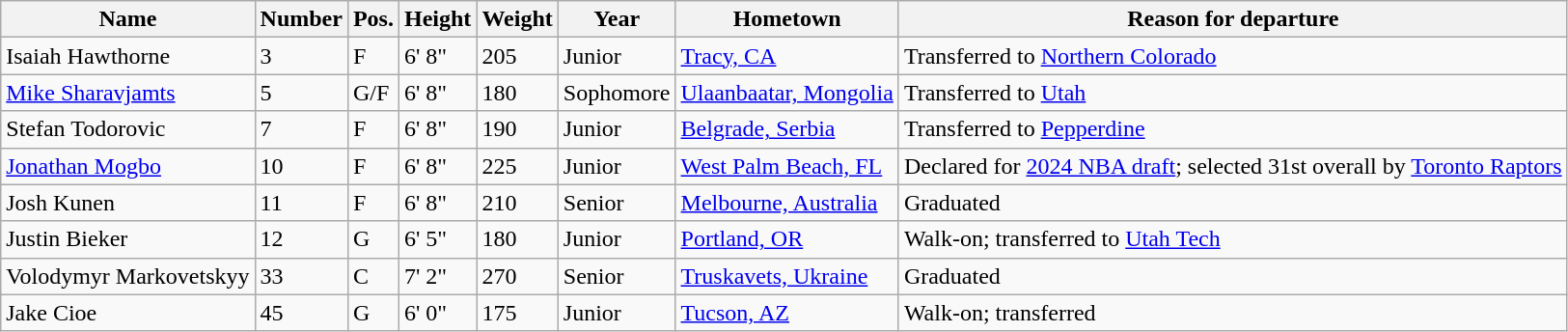<table class="wikitable sortable" border="1">
<tr>
<th>Name</th>
<th>Number</th>
<th>Pos.</th>
<th>Height</th>
<th>Weight</th>
<th>Year</th>
<th>Hometown</th>
<th class="unsortable">Reason for departure</th>
</tr>
<tr>
<td>Isaiah Hawthorne</td>
<td>3</td>
<td>F</td>
<td>6' 8"</td>
<td>205</td>
<td> Junior</td>
<td><a href='#'>Tracy, CA</a></td>
<td>Transferred to <a href='#'>Northern Colorado</a></td>
</tr>
<tr>
<td><a href='#'>Mike Sharavjamts</a></td>
<td>5</td>
<td>G/F</td>
<td>6' 8"</td>
<td>180</td>
<td>Sophomore</td>
<td><a href='#'>Ulaanbaatar, Mongolia</a></td>
<td>Transferred to <a href='#'>Utah</a></td>
</tr>
<tr>
<td>Stefan Todorovic</td>
<td>7</td>
<td>F</td>
<td>6' 8"</td>
<td>190</td>
<td>Junior</td>
<td><a href='#'>Belgrade, Serbia</a></td>
<td>Transferred to <a href='#'>Pepperdine</a></td>
</tr>
<tr>
<td><a href='#'>Jonathan Mogbo</a></td>
<td>10</td>
<td>F</td>
<td>6' 8"</td>
<td>225</td>
<td>Junior</td>
<td><a href='#'>West Palm Beach, FL</a></td>
<td>Declared for <a href='#'>2024 NBA draft</a>; selected 31st overall by <a href='#'>Toronto Raptors</a></td>
</tr>
<tr>
<td>Josh Kunen</td>
<td>11</td>
<td>F</td>
<td>6' 8"</td>
<td>210</td>
<td>Senior</td>
<td><a href='#'>Melbourne, Australia</a></td>
<td>Graduated</td>
</tr>
<tr>
<td>Justin Bieker</td>
<td>12</td>
<td>G</td>
<td>6' 5"</td>
<td>180</td>
<td> Junior</td>
<td><a href='#'>Portland, OR</a></td>
<td>Walk-on; transferred to <a href='#'>Utah Tech</a></td>
</tr>
<tr>
<td>Volodymyr Markovetskyy</td>
<td>33</td>
<td>C</td>
<td>7' 2"</td>
<td>270</td>
<td>Senior</td>
<td><a href='#'>Truskavets, Ukraine</a></td>
<td>Graduated</td>
</tr>
<tr>
<td>Jake Cioe</td>
<td>45</td>
<td>G</td>
<td>6' 0"</td>
<td>175</td>
<td>Junior</td>
<td><a href='#'>Tucson, AZ</a></td>
<td>Walk-on; transferred</td>
</tr>
</table>
